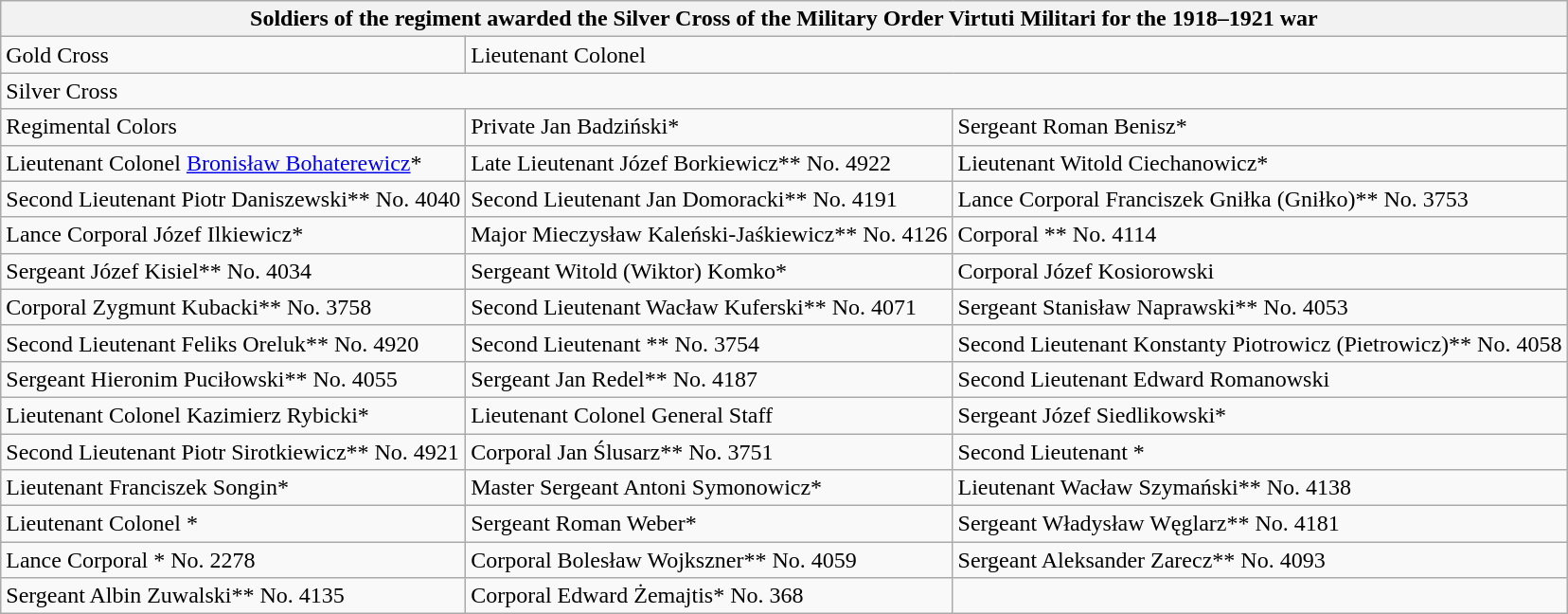<table class="wikitable">
<tr>
<th colspan="3">Soldiers of the regiment awarded the Silver Cross of the Military Order Virtuti Militari for the 1918–1921 war</th>
</tr>
<tr>
<td>Gold Cross</td>
<td colspan="2">Lieutenant Colonel </td>
</tr>
<tr>
<td colspan="3">Silver Cross</td>
</tr>
<tr>
<td>Regimental Colors</td>
<td>Private Jan Badziński*</td>
<td>Sergeant Roman Benisz*</td>
</tr>
<tr>
<td>Lieutenant Colonel <a href='#'>Bronisław Bohaterewicz</a>*</td>
<td>Late Lieutenant Józef Borkiewicz** No. 4922</td>
<td>Lieutenant Witold Ciechanowicz*</td>
</tr>
<tr>
<td>Second Lieutenant Piotr Daniszewski** No. 4040</td>
<td>Second Lieutenant Jan Domoracki** No. 4191</td>
<td>Lance Corporal Franciszek Gniłka (Gniłko)** No. 3753</td>
</tr>
<tr>
<td>Lance Corporal Józef Ilkiewicz*</td>
<td>Major Mieczysław Kaleński-Jaśkiewicz** No. 4126</td>
<td>Corporal ** No. 4114</td>
</tr>
<tr>
<td>Sergeant Józef Kisiel** No. 4034</td>
<td>Sergeant Witold (Wiktor) Komko*</td>
<td>Corporal Józef Kosiorowski</td>
</tr>
<tr>
<td>Corporal Zygmunt Kubacki** No. 3758</td>
<td>Second Lieutenant Wacław Kuferski** No. 4071</td>
<td>Sergeant Stanisław Naprawski** No. 4053</td>
</tr>
<tr>
<td>Second Lieutenant Feliks Oreluk** No. 4920</td>
<td>Second Lieutenant ** No. 3754</td>
<td>Second Lieutenant Konstanty Piotrowicz (Pietrowicz)** No. 4058</td>
</tr>
<tr>
<td>Sergeant Hieronim Puciłowski** No. 4055</td>
<td>Sergeant Jan Redel** No. 4187</td>
<td>Second Lieutenant Edward Romanowski</td>
</tr>
<tr>
<td>Lieutenant Colonel Kazimierz Rybicki*</td>
<td>Lieutenant Colonel General Staff </td>
<td>Sergeant Józef Siedlikowski*</td>
</tr>
<tr>
<td>Second Lieutenant Piotr Sirotkiewicz** No. 4921</td>
<td>Corporal Jan Ślusarz** No. 3751</td>
<td>Second Lieutenant *</td>
</tr>
<tr>
<td>Lieutenant Franciszek Songin*</td>
<td>Master Sergeant Antoni Symonowicz*</td>
<td>Lieutenant Wacław Szymański** No. 4138</td>
</tr>
<tr>
<td>Lieutenant Colonel *</td>
<td>Sergeant Roman Weber*</td>
<td>Sergeant Władysław Węglarz** No. 4181</td>
</tr>
<tr>
<td>Lance Corporal * No. 2278</td>
<td>Corporal Bolesław Wojkszner** No. 4059</td>
<td>Sergeant Aleksander Zarecz** No. 4093</td>
</tr>
<tr>
<td>Sergeant Albin Zuwalski** No. 4135</td>
<td>Corporal Edward Żemajtis* No. 368</td>
<td></td>
</tr>
</table>
